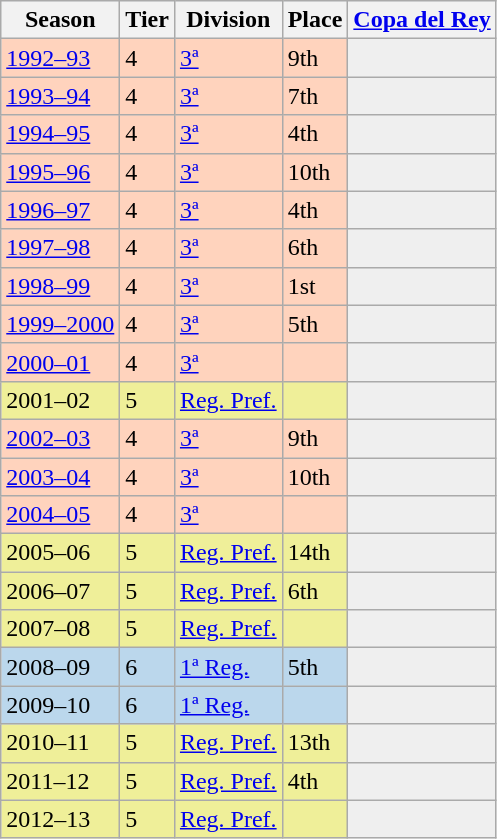<table class="wikitable">
<tr style="background:#f0f6fa;">
<th>Season</th>
<th>Tier</th>
<th>Division</th>
<th>Place</th>
<th><a href='#'>Copa del Rey</a></th>
</tr>
<tr>
<td style="background:#FFD3BD;"><a href='#'>1992–93</a></td>
<td style="background:#FFD3BD;">4</td>
<td style="background:#FFD3BD;"><a href='#'>3ª</a></td>
<td style="background:#FFD3BD;">9th</td>
<th style="background:#efefef;"></th>
</tr>
<tr>
<td style="background:#FFD3BD;"><a href='#'>1993–94</a></td>
<td style="background:#FFD3BD;">4</td>
<td style="background:#FFD3BD;"><a href='#'>3ª</a></td>
<td style="background:#FFD3BD;">7th</td>
<th style="background:#efefef;"></th>
</tr>
<tr>
<td style="background:#FFD3BD;"><a href='#'>1994–95</a></td>
<td style="background:#FFD3BD;">4</td>
<td style="background:#FFD3BD;"><a href='#'>3ª</a></td>
<td style="background:#FFD3BD;">4th</td>
<th style="background:#efefef;"></th>
</tr>
<tr>
<td style="background:#FFD3BD;"><a href='#'>1995–96</a></td>
<td style="background:#FFD3BD;">4</td>
<td style="background:#FFD3BD;"><a href='#'>3ª</a></td>
<td style="background:#FFD3BD;">10th</td>
<th style="background:#efefef;"></th>
</tr>
<tr>
<td style="background:#FFD3BD;"><a href='#'>1996–97</a></td>
<td style="background:#FFD3BD;">4</td>
<td style="background:#FFD3BD;"><a href='#'>3ª</a></td>
<td style="background:#FFD3BD;">4th</td>
<th style="background:#efefef;"></th>
</tr>
<tr>
<td style="background:#FFD3BD;"><a href='#'>1997–98</a></td>
<td style="background:#FFD3BD;">4</td>
<td style="background:#FFD3BD;"><a href='#'>3ª</a></td>
<td style="background:#FFD3BD;">6th</td>
<th style="background:#efefef;"></th>
</tr>
<tr>
<td style="background:#FFD3BD;"><a href='#'>1998–99</a></td>
<td style="background:#FFD3BD;">4</td>
<td style="background:#FFD3BD;"><a href='#'>3ª</a></td>
<td style="background:#FFD3BD;">1st</td>
<th style="background:#efefef;"></th>
</tr>
<tr>
<td style="background:#FFD3BD;"><a href='#'>1999–2000</a></td>
<td style="background:#FFD3BD;">4</td>
<td style="background:#FFD3BD;"><a href='#'>3ª</a></td>
<td style="background:#FFD3BD;">5th</td>
<th style="background:#efefef;"></th>
</tr>
<tr>
<td style="background:#FFD3BD;"><a href='#'>2000–01</a></td>
<td style="background:#FFD3BD;">4</td>
<td style="background:#FFD3BD;"><a href='#'>3ª</a></td>
<td style="background:#FFD3BD;"></td>
<th style="background:#efefef;"></th>
</tr>
<tr>
<td style="background:#EFEF99;">2001–02</td>
<td style="background:#EFEF99;">5</td>
<td style="background:#EFEF99;"><a href='#'>Reg. Pref.</a></td>
<td style="background:#EFEF99;"></td>
<th style="background:#efefef;"></th>
</tr>
<tr>
<td style="background:#FFD3BD;"><a href='#'>2002–03</a></td>
<td style="background:#FFD3BD;">4</td>
<td style="background:#FFD3BD;"><a href='#'>3ª</a></td>
<td style="background:#FFD3BD;">9th</td>
<th style="background:#efefef;"></th>
</tr>
<tr>
<td style="background:#FFD3BD;"><a href='#'>2003–04</a></td>
<td style="background:#FFD3BD;">4</td>
<td style="background:#FFD3BD;"><a href='#'>3ª</a></td>
<td style="background:#FFD3BD;">10th</td>
<th style="background:#efefef;"></th>
</tr>
<tr>
<td style="background:#FFD3BD;"><a href='#'>2004–05</a></td>
<td style="background:#FFD3BD;">4</td>
<td style="background:#FFD3BD;"><a href='#'>3ª</a></td>
<td style="background:#FFD3BD;"></td>
<th style="background:#efefef;"></th>
</tr>
<tr>
<td style="background:#EFEF99;">2005–06</td>
<td style="background:#EFEF99;">5</td>
<td style="background:#EFEF99;"><a href='#'>Reg. Pref.</a></td>
<td style="background:#EFEF99;">14th</td>
<th style="background:#efefef;"></th>
</tr>
<tr>
<td style="background:#EFEF99;">2006–07</td>
<td style="background:#EFEF99;">5</td>
<td style="background:#EFEF99;"><a href='#'>Reg. Pref.</a></td>
<td style="background:#EFEF99;">6th</td>
<th style="background:#efefef;"></th>
</tr>
<tr>
<td style="background:#EFEF99;">2007–08</td>
<td style="background:#EFEF99;">5</td>
<td style="background:#EFEF99;"><a href='#'>Reg. Pref.</a></td>
<td style="background:#EFEF99;"></td>
<th style="background:#efefef;"></th>
</tr>
<tr>
<td style="background:#BBD7EC;">2008–09</td>
<td style="background:#BBD7EC;">6</td>
<td style="background:#BBD7EC;"><a href='#'>1ª Reg.</a></td>
<td style="background:#BBD7EC;">5th</td>
<th style="background:#efefef;"></th>
</tr>
<tr>
<td style="background:#BBD7EC;">2009–10</td>
<td style="background:#BBD7EC;">6</td>
<td style="background:#BBD7EC;"><a href='#'>1ª Reg.</a></td>
<td style="background:#BBD7EC;"></td>
<th style="background:#efefef;"></th>
</tr>
<tr>
<td style="background:#EFEF99;">2010–11</td>
<td style="background:#EFEF99;">5</td>
<td style="background:#EFEF99;"><a href='#'>Reg. Pref.</a></td>
<td style="background:#EFEF99;">13th</td>
<th style="background:#efefef;"></th>
</tr>
<tr>
<td style="background:#EFEF99;">2011–12</td>
<td style="background:#EFEF99;">5</td>
<td style="background:#EFEF99;"><a href='#'>Reg. Pref.</a></td>
<td style="background:#EFEF99;">4th</td>
<th style="background:#efefef;"></th>
</tr>
<tr>
<td style="background:#EFEF99;">2012–13</td>
<td style="background:#EFEF99;">5</td>
<td style="background:#EFEF99;"><a href='#'>Reg. Pref.</a></td>
<td style="background:#EFEF99;"></td>
<th style="background:#efefef;"></th>
</tr>
</table>
